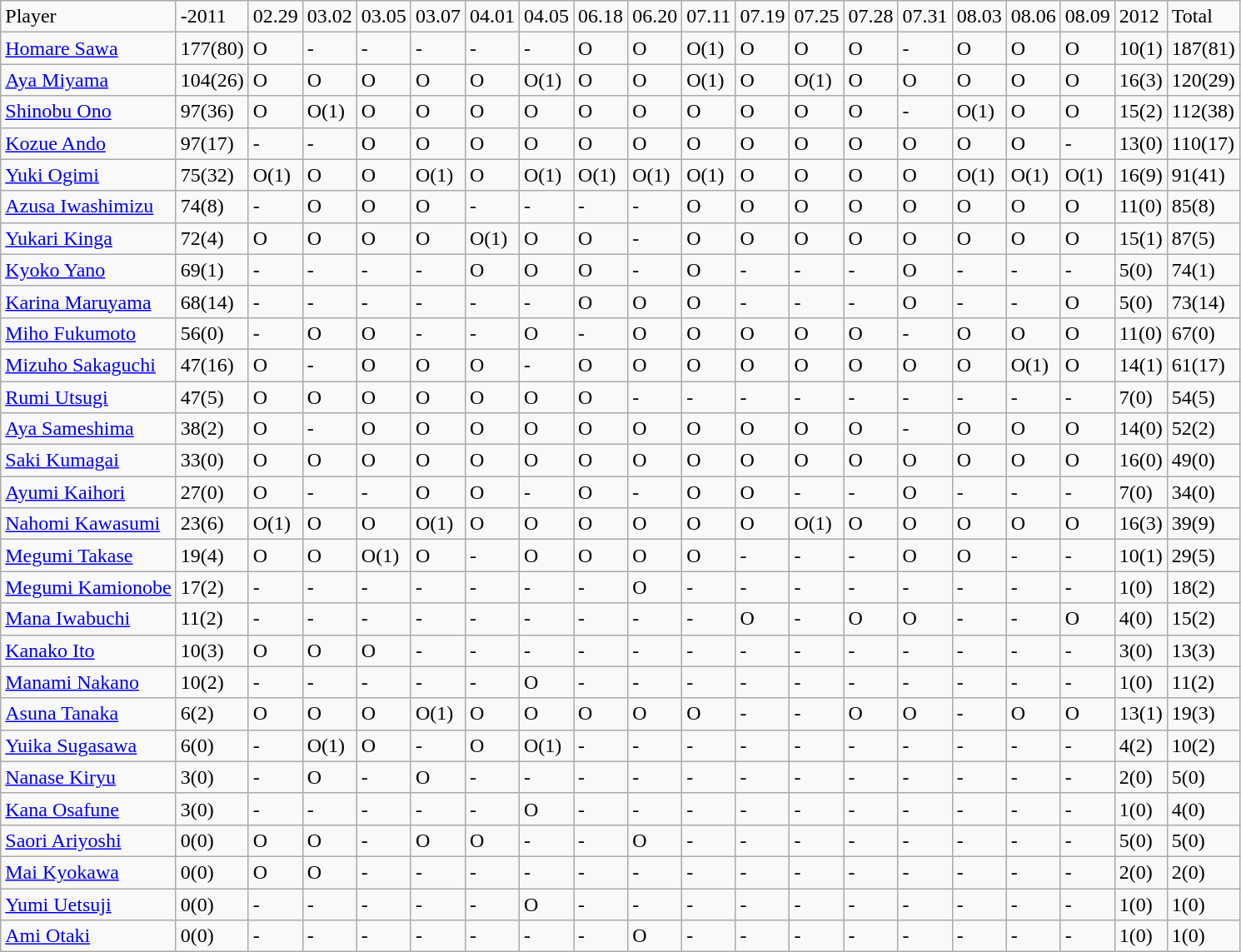<table class="wikitable" style="text-align:left;">
<tr>
<td>Player</td>
<td>-2011</td>
<td>02.29</td>
<td>03.02</td>
<td>03.05</td>
<td>03.07</td>
<td>04.01</td>
<td>04.05</td>
<td>06.18</td>
<td>06.20</td>
<td>07.11</td>
<td>07.19</td>
<td>07.25</td>
<td>07.28</td>
<td>07.31</td>
<td>08.03</td>
<td>08.06</td>
<td>08.09</td>
<td>2012</td>
<td>Total</td>
</tr>
<tr>
<td><a href='#'>Homare Sawa</a></td>
<td>177(80)</td>
<td>O</td>
<td>-</td>
<td>-</td>
<td>-</td>
<td>-</td>
<td>-</td>
<td>O</td>
<td>O</td>
<td>O(1)</td>
<td>O</td>
<td>O</td>
<td>O</td>
<td>-</td>
<td>O</td>
<td>O</td>
<td>O</td>
<td>10(1)</td>
<td>187(81)</td>
</tr>
<tr>
<td><a href='#'>Aya Miyama</a></td>
<td>104(26)</td>
<td>O</td>
<td>O</td>
<td>O</td>
<td>O</td>
<td>O</td>
<td>O(1)</td>
<td>O</td>
<td>O</td>
<td>O(1)</td>
<td>O</td>
<td>O(1)</td>
<td>O</td>
<td>O</td>
<td>O</td>
<td>O</td>
<td>O</td>
<td>16(3)</td>
<td>120(29)</td>
</tr>
<tr>
<td><a href='#'>Shinobu Ono</a></td>
<td>97(36)</td>
<td>O</td>
<td>O(1)</td>
<td>O</td>
<td>O</td>
<td>O</td>
<td>O</td>
<td>O</td>
<td>O</td>
<td>O</td>
<td>O</td>
<td>O</td>
<td>O</td>
<td>-</td>
<td>O(1)</td>
<td>O</td>
<td>O</td>
<td>15(2)</td>
<td>112(38)</td>
</tr>
<tr>
<td><a href='#'>Kozue Ando</a></td>
<td>97(17)</td>
<td>-</td>
<td>-</td>
<td>O</td>
<td>O</td>
<td>O</td>
<td>O</td>
<td>O</td>
<td>O</td>
<td>O</td>
<td>O</td>
<td>O</td>
<td>O</td>
<td>O</td>
<td>O</td>
<td>O</td>
<td>-</td>
<td>13(0)</td>
<td>110(17)</td>
</tr>
<tr>
<td><a href='#'>Yuki Ogimi</a></td>
<td>75(32)</td>
<td>O(1)</td>
<td>O</td>
<td>O</td>
<td>O(1)</td>
<td>O</td>
<td>O(1)</td>
<td>O(1)</td>
<td>O(1)</td>
<td>O(1)</td>
<td>O</td>
<td>O</td>
<td>O</td>
<td>O</td>
<td>O(1)</td>
<td>O(1)</td>
<td>O(1)</td>
<td>16(9)</td>
<td>91(41)</td>
</tr>
<tr>
<td><a href='#'>Azusa Iwashimizu</a></td>
<td>74(8)</td>
<td>-</td>
<td>O</td>
<td>O</td>
<td>O</td>
<td>-</td>
<td>-</td>
<td>-</td>
<td>-</td>
<td>O</td>
<td>O</td>
<td>O</td>
<td>O</td>
<td>O</td>
<td>O</td>
<td>O</td>
<td>O</td>
<td>11(0)</td>
<td>85(8)</td>
</tr>
<tr>
<td><a href='#'>Yukari Kinga</a></td>
<td>72(4)</td>
<td>O</td>
<td>O</td>
<td>O</td>
<td>O</td>
<td>O(1)</td>
<td>O</td>
<td>O</td>
<td>-</td>
<td>O</td>
<td>O</td>
<td>O</td>
<td>O</td>
<td>O</td>
<td>O</td>
<td>O</td>
<td>O</td>
<td>15(1)</td>
<td>87(5)</td>
</tr>
<tr>
<td><a href='#'>Kyoko Yano</a></td>
<td>69(1)</td>
<td>-</td>
<td>-</td>
<td>-</td>
<td>-</td>
<td>O</td>
<td>O</td>
<td>O</td>
<td>-</td>
<td>O</td>
<td>-</td>
<td>-</td>
<td>-</td>
<td>O</td>
<td>-</td>
<td>-</td>
<td>-</td>
<td>5(0)</td>
<td>74(1)</td>
</tr>
<tr>
<td><a href='#'>Karina Maruyama</a></td>
<td>68(14)</td>
<td>-</td>
<td>-</td>
<td>-</td>
<td>-</td>
<td>-</td>
<td>-</td>
<td>O</td>
<td>O</td>
<td>O</td>
<td>-</td>
<td>-</td>
<td>-</td>
<td>O</td>
<td>-</td>
<td>-</td>
<td>O</td>
<td>5(0)</td>
<td>73(14)</td>
</tr>
<tr>
<td><a href='#'>Miho Fukumoto</a></td>
<td>56(0)</td>
<td>-</td>
<td>O</td>
<td>O</td>
<td>-</td>
<td>-</td>
<td>O</td>
<td>-</td>
<td>O</td>
<td>O</td>
<td>O</td>
<td>O</td>
<td>O</td>
<td>-</td>
<td>O</td>
<td>O</td>
<td>O</td>
<td>11(0)</td>
<td>67(0)</td>
</tr>
<tr>
<td><a href='#'>Mizuho Sakaguchi</a></td>
<td>47(16)</td>
<td>O</td>
<td>-</td>
<td>O</td>
<td>O</td>
<td>O</td>
<td>-</td>
<td>O</td>
<td>O</td>
<td>O</td>
<td>O</td>
<td>O</td>
<td>O</td>
<td>O</td>
<td>O</td>
<td>O(1)</td>
<td>O</td>
<td>14(1)</td>
<td>61(17)</td>
</tr>
<tr>
<td><a href='#'>Rumi Utsugi</a></td>
<td>47(5)</td>
<td>O</td>
<td>O</td>
<td>O</td>
<td>O</td>
<td>O</td>
<td>O</td>
<td>O</td>
<td>-</td>
<td>-</td>
<td>-</td>
<td>-</td>
<td>-</td>
<td>-</td>
<td>-</td>
<td>-</td>
<td>-</td>
<td>7(0)</td>
<td>54(5)</td>
</tr>
<tr>
<td><a href='#'>Aya Sameshima</a></td>
<td>38(2)</td>
<td>O</td>
<td>-</td>
<td>O</td>
<td>O</td>
<td>O</td>
<td>O</td>
<td>O</td>
<td>O</td>
<td>O</td>
<td>O</td>
<td>O</td>
<td>O</td>
<td>-</td>
<td>O</td>
<td>O</td>
<td>O</td>
<td>14(0)</td>
<td>52(2)</td>
</tr>
<tr>
<td><a href='#'>Saki Kumagai</a></td>
<td>33(0)</td>
<td>O</td>
<td>O</td>
<td>O</td>
<td>O</td>
<td>O</td>
<td>O</td>
<td>O</td>
<td>O</td>
<td>O</td>
<td>O</td>
<td>O</td>
<td>O</td>
<td>O</td>
<td>O</td>
<td>O</td>
<td>O</td>
<td>16(0)</td>
<td>49(0)</td>
</tr>
<tr>
<td><a href='#'>Ayumi Kaihori</a></td>
<td>27(0)</td>
<td>O</td>
<td>-</td>
<td>-</td>
<td>O</td>
<td>O</td>
<td>-</td>
<td>O</td>
<td>-</td>
<td>O</td>
<td>O</td>
<td>-</td>
<td>-</td>
<td>O</td>
<td>-</td>
<td>-</td>
<td>-</td>
<td>7(0)</td>
<td>34(0)</td>
</tr>
<tr>
<td><a href='#'>Nahomi Kawasumi</a></td>
<td>23(6)</td>
<td>O(1)</td>
<td>O</td>
<td>O</td>
<td>O(1)</td>
<td>O</td>
<td>O</td>
<td>O</td>
<td>O</td>
<td>O</td>
<td>O</td>
<td>O(1)</td>
<td>O</td>
<td>O</td>
<td>O</td>
<td>O</td>
<td>O</td>
<td>16(3)</td>
<td>39(9)</td>
</tr>
<tr>
<td><a href='#'>Megumi Takase</a></td>
<td>19(4)</td>
<td>O</td>
<td>O</td>
<td>O(1)</td>
<td>O</td>
<td>-</td>
<td>O</td>
<td>O</td>
<td>O</td>
<td>O</td>
<td>-</td>
<td>-</td>
<td>-</td>
<td>O</td>
<td>O</td>
<td>-</td>
<td>-</td>
<td>10(1)</td>
<td>29(5)</td>
</tr>
<tr>
<td><a href='#'>Megumi Kamionobe</a></td>
<td>17(2)</td>
<td>-</td>
<td>-</td>
<td>-</td>
<td>-</td>
<td>-</td>
<td>-</td>
<td>-</td>
<td>O</td>
<td>-</td>
<td>-</td>
<td>-</td>
<td>-</td>
<td>-</td>
<td>-</td>
<td>-</td>
<td>-</td>
<td>1(0)</td>
<td>18(2)</td>
</tr>
<tr>
<td><a href='#'>Mana Iwabuchi</a></td>
<td>11(2)</td>
<td>-</td>
<td>-</td>
<td>-</td>
<td>-</td>
<td>-</td>
<td>-</td>
<td>-</td>
<td>-</td>
<td>-</td>
<td>O</td>
<td>-</td>
<td>O</td>
<td>O</td>
<td>-</td>
<td>-</td>
<td>O</td>
<td>4(0)</td>
<td>15(2)</td>
</tr>
<tr>
<td><a href='#'>Kanako Ito</a></td>
<td>10(3)</td>
<td>O</td>
<td>O</td>
<td>O</td>
<td>-</td>
<td>-</td>
<td>-</td>
<td>-</td>
<td>-</td>
<td>-</td>
<td>-</td>
<td>-</td>
<td>-</td>
<td>-</td>
<td>-</td>
<td>-</td>
<td>-</td>
<td>3(0)</td>
<td>13(3)</td>
</tr>
<tr>
<td><a href='#'>Manami Nakano</a></td>
<td>10(2)</td>
<td>-</td>
<td>-</td>
<td>-</td>
<td>-</td>
<td>-</td>
<td>O</td>
<td>-</td>
<td>-</td>
<td>-</td>
<td>-</td>
<td>-</td>
<td>-</td>
<td>-</td>
<td>-</td>
<td>-</td>
<td>-</td>
<td>1(0)</td>
<td>11(2)</td>
</tr>
<tr>
<td><a href='#'>Asuna Tanaka</a></td>
<td>6(2)</td>
<td>O</td>
<td>O</td>
<td>O</td>
<td>O(1)</td>
<td>O</td>
<td>O</td>
<td>O</td>
<td>O</td>
<td>O</td>
<td>-</td>
<td>-</td>
<td>O</td>
<td>O</td>
<td>-</td>
<td>O</td>
<td>O</td>
<td>13(1)</td>
<td>19(3)</td>
</tr>
<tr>
<td><a href='#'>Yuika Sugasawa</a></td>
<td>6(0)</td>
<td>-</td>
<td>O(1)</td>
<td>O</td>
<td>-</td>
<td>O</td>
<td>O(1)</td>
<td>-</td>
<td>-</td>
<td>-</td>
<td>-</td>
<td>-</td>
<td>-</td>
<td>-</td>
<td>-</td>
<td>-</td>
<td>-</td>
<td>4(2)</td>
<td>10(2)</td>
</tr>
<tr>
<td><a href='#'>Nanase Kiryu</a></td>
<td>3(0)</td>
<td>-</td>
<td>O</td>
<td>-</td>
<td>O</td>
<td>-</td>
<td>-</td>
<td>-</td>
<td>-</td>
<td>-</td>
<td>-</td>
<td>-</td>
<td>-</td>
<td>-</td>
<td>-</td>
<td>-</td>
<td>-</td>
<td>2(0)</td>
<td>5(0)</td>
</tr>
<tr>
<td><a href='#'>Kana Osafune</a></td>
<td>3(0)</td>
<td>-</td>
<td>-</td>
<td>-</td>
<td>-</td>
<td>-</td>
<td>O</td>
<td>-</td>
<td>-</td>
<td>-</td>
<td>-</td>
<td>-</td>
<td>-</td>
<td>-</td>
<td>-</td>
<td>-</td>
<td>-</td>
<td>1(0)</td>
<td>4(0)</td>
</tr>
<tr>
<td><a href='#'>Saori Ariyoshi</a></td>
<td>0(0)</td>
<td>O</td>
<td>O</td>
<td>-</td>
<td>O</td>
<td>O</td>
<td>-</td>
<td>-</td>
<td>O</td>
<td>-</td>
<td>-</td>
<td>-</td>
<td>-</td>
<td>-</td>
<td>-</td>
<td>-</td>
<td>-</td>
<td>5(0)</td>
<td>5(0)</td>
</tr>
<tr>
<td><a href='#'>Mai Kyokawa</a></td>
<td>0(0)</td>
<td>O</td>
<td>O</td>
<td>-</td>
<td>-</td>
<td>-</td>
<td>-</td>
<td>-</td>
<td>-</td>
<td>-</td>
<td>-</td>
<td>-</td>
<td>-</td>
<td>-</td>
<td>-</td>
<td>-</td>
<td>-</td>
<td>2(0)</td>
<td>2(0)</td>
</tr>
<tr>
<td><a href='#'>Yumi Uetsuji</a></td>
<td>0(0)</td>
<td>-</td>
<td>-</td>
<td>-</td>
<td>-</td>
<td>-</td>
<td>O</td>
<td>-</td>
<td>-</td>
<td>-</td>
<td>-</td>
<td>-</td>
<td>-</td>
<td>-</td>
<td>-</td>
<td>-</td>
<td>-</td>
<td>1(0)</td>
<td>1(0)</td>
</tr>
<tr>
<td><a href='#'>Ami Otaki</a></td>
<td>0(0)</td>
<td>-</td>
<td>-</td>
<td>-</td>
<td>-</td>
<td>-</td>
<td>-</td>
<td>-</td>
<td>O</td>
<td>-</td>
<td>-</td>
<td>-</td>
<td>-</td>
<td>-</td>
<td>-</td>
<td>-</td>
<td>-</td>
<td>1(0)</td>
<td>1(0)</td>
</tr>
</table>
